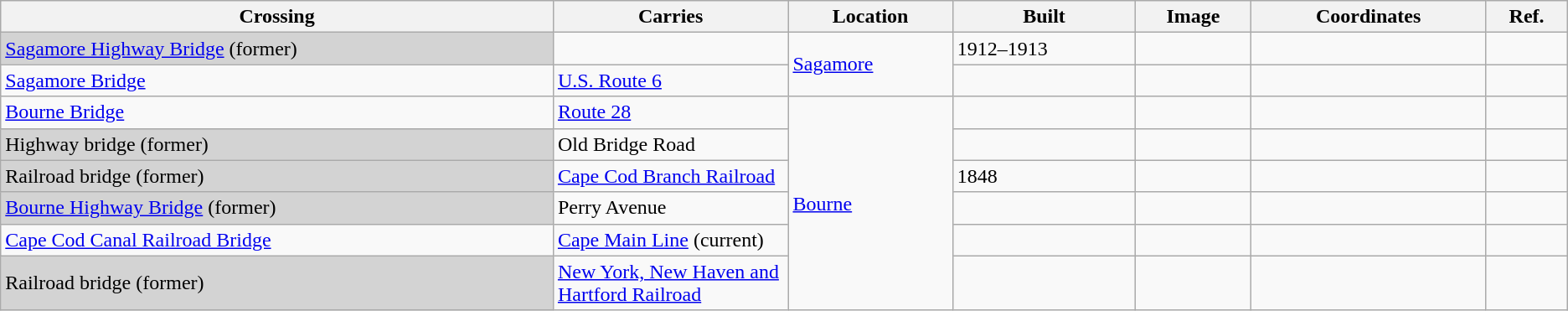<table class=wikitable>
<tr>
<th>Crossing</th>
<th width=15%>Carries</th>
<th>Location</th>
<th>Built</th>
<th>Image</th>
<th width=15%>Coordinates</th>
<th>Ref.</th>
</tr>
<tr>
<td bgcolor=lightgrey><a href='#'>Sagamore Highway Bridge</a> (former)</td>
<td></td>
<td rowspan=2><a href='#'>Sagamore</a></td>
<td>1912–1913</td>
<td></td>
<td></td>
<td></td>
</tr>
<tr>
<td><a href='#'>Sagamore Bridge</a></td>
<td><a href='#'>U.S. Route 6</a></td>
<td></td>
<td></td>
<td></td>
<td></td>
</tr>
<tr>
<td><a href='#'>Bourne Bridge</a></td>
<td><a href='#'>Route 28</a></td>
<td rowspan=6><a href='#'>Bourne</a></td>
<td></td>
<td></td>
<td></td>
<td></td>
</tr>
<tr>
<td bgcolor=lightgrey>Highway bridge (former)</td>
<td>Old Bridge Road</td>
<td></td>
<td></td>
<td></td>
<td></td>
</tr>
<tr>
<td bgcolor=lightgrey>Railroad bridge (former)</td>
<td><a href='#'>Cape Cod Branch Railroad</a></td>
<td>1848</td>
<td></td>
<td></td>
<td></td>
</tr>
<tr>
<td bgcolor=lightgrey><a href='#'>Bourne Highway Bridge</a> (former)</td>
<td>Perry Avenue</td>
<td></td>
<td></td>
<td></td>
<td></td>
</tr>
<tr>
<td><a href='#'>Cape Cod Canal Railroad Bridge</a></td>
<td><a href='#'>Cape Main Line</a> (current)</td>
<td></td>
<td></td>
<td></td>
<td></td>
</tr>
<tr>
<td bgcolor=lightgrey>Railroad bridge (former)</td>
<td><a href='#'>New York, New Haven and Hartford Railroad</a></td>
<td></td>
<td></td>
<td></td>
<td></td>
</tr>
</table>
